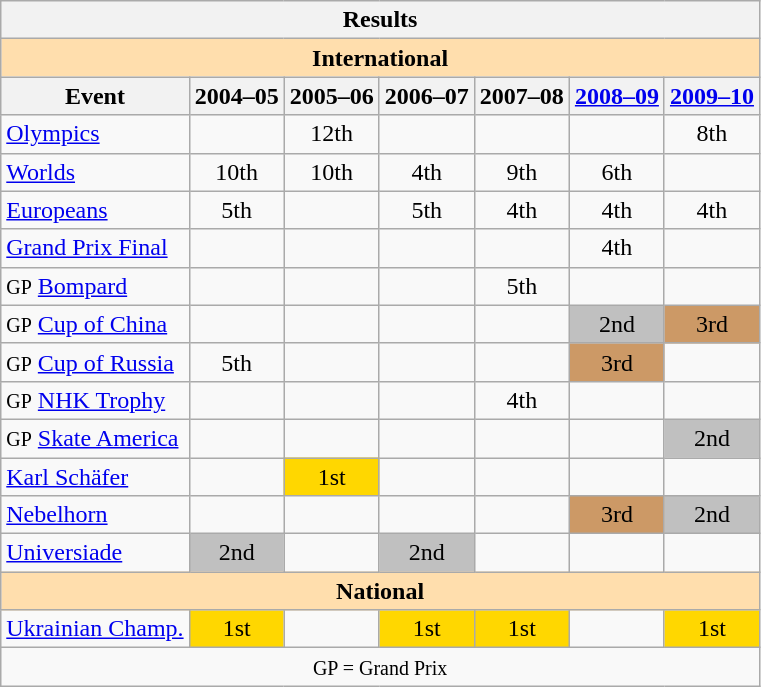<table class="wikitable" style="text-align:center">
<tr>
<th colspan=7 align=center>Results</th>
</tr>
<tr>
<th style="background-color: #ffdead; " colspan=7 align=center>International</th>
</tr>
<tr>
<th>Event</th>
<th>2004–05</th>
<th>2005–06</th>
<th>2006–07</th>
<th>2007–08</th>
<th><a href='#'>2008–09</a></th>
<th><a href='#'>2009–10</a></th>
</tr>
<tr>
<td align=left><a href='#'>Olympics</a></td>
<td></td>
<td>12th</td>
<td></td>
<td></td>
<td></td>
<td>8th</td>
</tr>
<tr>
<td align=left><a href='#'>Worlds</a></td>
<td>10th</td>
<td>10th</td>
<td>4th</td>
<td>9th</td>
<td>6th</td>
<td></td>
</tr>
<tr>
<td align=left><a href='#'>Europeans</a></td>
<td>5th</td>
<td></td>
<td>5th</td>
<td>4th</td>
<td>4th</td>
<td>4th</td>
</tr>
<tr>
<td align=left><a href='#'>Grand Prix Final</a></td>
<td></td>
<td></td>
<td></td>
<td></td>
<td>4th</td>
<td></td>
</tr>
<tr>
<td align=left><small>GP</small> <a href='#'>Bompard</a></td>
<td></td>
<td></td>
<td></td>
<td>5th</td>
<td></td>
<td></td>
</tr>
<tr>
<td align=left><small>GP</small> <a href='#'>Cup of China</a></td>
<td></td>
<td></td>
<td></td>
<td></td>
<td bgcolor=silver>2nd</td>
<td bgcolor=cc9966>3rd</td>
</tr>
<tr>
<td align=left><small>GP</small> <a href='#'>Cup of Russia</a></td>
<td>5th</td>
<td></td>
<td></td>
<td></td>
<td bgcolor=cc9966>3rd</td>
<td></td>
</tr>
<tr>
<td align=left><small>GP</small> <a href='#'>NHK Trophy</a></td>
<td></td>
<td></td>
<td></td>
<td>4th</td>
<td></td>
<td></td>
</tr>
<tr>
<td align=left><small>GP</small> <a href='#'>Skate America</a></td>
<td></td>
<td></td>
<td></td>
<td></td>
<td></td>
<td bgcolor=silver>2nd</td>
</tr>
<tr>
<td align=left><a href='#'>Karl Schäfer</a></td>
<td></td>
<td bgcolor=gold>1st</td>
<td></td>
<td></td>
<td></td>
<td></td>
</tr>
<tr>
<td align=left><a href='#'>Nebelhorn</a></td>
<td></td>
<td></td>
<td></td>
<td></td>
<td bgcolor=cc9966>3rd</td>
<td bgcolor=silver>2nd</td>
</tr>
<tr>
<td align=left><a href='#'>Universiade</a></td>
<td bgcolor=silver>2nd</td>
<td></td>
<td bgcolor=silver>2nd</td>
<td></td>
<td></td>
<td></td>
</tr>
<tr>
<th style="background-color: #ffdead; " colspan=7 align=center>National</th>
</tr>
<tr>
<td align=left><a href='#'>Ukrainian Champ.</a></td>
<td bgcolor=gold>1st</td>
<td></td>
<td bgcolor=gold>1st</td>
<td bgcolor=gold>1st</td>
<td></td>
<td bgcolor=gold>1st</td>
</tr>
<tr>
<td colspan=7 align=center><small> GP = Grand Prix </small></td>
</tr>
</table>
